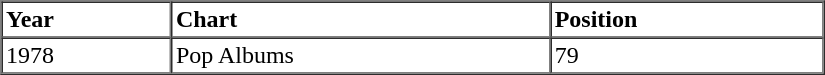<table border=1 cellspacing=0 cellpadding=2 width="550px">
<tr>
<th align="left">Year</th>
<th align="left">Chart</th>
<th align="left">Position</th>
</tr>
<tr>
<td align="left">1978</td>
<td align="left">Pop Albums</td>
<td align="left">79</td>
</tr>
<tr>
</tr>
</table>
